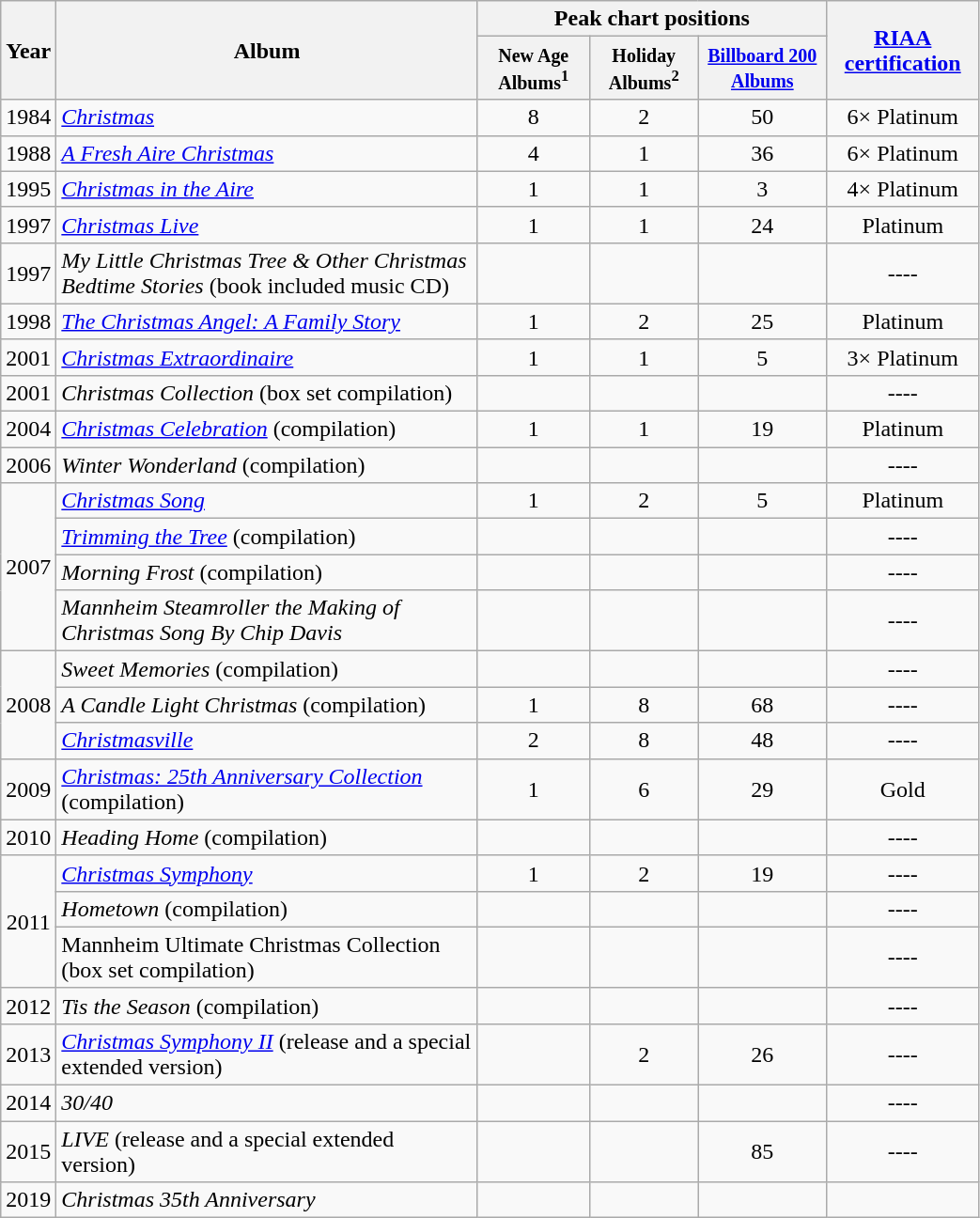<table class="wikitable"  style="width:55%; text-align:center;">
<tr>
<th rowspan="2">Year</th>
<th rowspan="2">Album</th>
<th colspan="3">Peak chart positions</th>
<th rowspan="2"><strong><a href='#'>RIAA certification</a></strong></th>
</tr>
<tr>
<th><small>New Age Albums<sup>1</sup></small></th>
<th><small>Holiday Albums<sup>2</sup></small></th>
<th><small><a href='#'>Billboard 200 Albums</a></small></th>
</tr>
<tr style="text-align:center;">
<td>1984</td>
<td align="left"><em><a href='#'>Christmas</a></em></td>
<td>8</td>
<td>2</td>
<td>50</td>
<td>6× Platinum</td>
</tr>
<tr style="text-align:center;">
<td>1988</td>
<td align="left"><em><a href='#'>A Fresh Aire Christmas</a></em></td>
<td>4</td>
<td>1</td>
<td>36</td>
<td>6× Platinum</td>
</tr>
<tr style="text-align:center;">
<td>1995</td>
<td align="left"><em><a href='#'>Christmas in the Aire</a></em></td>
<td>1</td>
<td>1</td>
<td>3</td>
<td>4× Platinum</td>
</tr>
<tr style="text-align:center;">
<td>1997</td>
<td align="left"><em><a href='#'>Christmas Live</a></em></td>
<td>1</td>
<td>1</td>
<td>24</td>
<td>Platinum</td>
</tr>
<tr style="text-align:center;">
<td>1997</td>
<td align="left"><em>My Little Christmas Tree & Other Christmas Bedtime Stories</em> (book included music CD)</td>
<td></td>
<td></td>
<td></td>
<td>----</td>
</tr>
<tr style="text-align:center;">
<td>1998</td>
<td align="left"><em><a href='#'>The Christmas Angel: A Family Story</a></em></td>
<td>1</td>
<td>2</td>
<td>25</td>
<td>Platinum</td>
</tr>
<tr style="text-align:center;">
<td>2001</td>
<td align="left"><em><a href='#'>Christmas Extraordinaire</a></em></td>
<td>1</td>
<td>1</td>
<td>5</td>
<td>3× Platinum</td>
</tr>
<tr style="text-align:center;">
<td>2001</td>
<td align="left"><em>Christmas Collection</em> (box set compilation)</td>
<td></td>
<td></td>
<td></td>
<td>----</td>
</tr>
<tr style="text-align:center;">
<td>2004</td>
<td align="left"><em><a href='#'>Christmas Celebration</a></em> (compilation)</td>
<td>1</td>
<td>1</td>
<td>19</td>
<td>Platinum</td>
</tr>
<tr style="text-align:center;">
<td>2006</td>
<td align="left"><em>Winter Wonderland</em> (compilation)</td>
<td></td>
<td></td>
<td></td>
<td>----</td>
</tr>
<tr style="text-align:center;">
<td rowspan="4">2007</td>
<td align="left"><em><a href='#'>Christmas Song</a></em></td>
<td>1</td>
<td>2</td>
<td>5</td>
<td>Platinum</td>
</tr>
<tr style="text-align:center;">
<td align="left"><em><a href='#'>Trimming the Tree</a></em> (compilation)</td>
<td></td>
<td></td>
<td></td>
<td>----</td>
</tr>
<tr style="text-align:center;">
<td align="left"><em>Morning Frost</em> (compilation)</td>
<td></td>
<td></td>
<td></td>
<td>----</td>
</tr>
<tr style="text-align:center;">
<td align="left"><em>Mannheim Steamroller the Making of Christmas Song By Chip Davis</em></td>
<td></td>
<td></td>
<td></td>
<td>----</td>
</tr>
<tr style="text-align:center;">
<td rowspan="3">2008</td>
<td align="left"><em>Sweet Memories</em> (compilation)</td>
<td></td>
<td></td>
<td></td>
<td>----</td>
</tr>
<tr style="text-align:center;">
<td align="left"><em>A Candle Light Christmas</em> (compilation)</td>
<td>1</td>
<td>8</td>
<td>68</td>
<td>----</td>
</tr>
<tr style="text-align:center;">
<td align="left"><em><a href='#'>Christmasville</a></em></td>
<td>2</td>
<td>8</td>
<td>48</td>
<td>----</td>
</tr>
<tr style="text-align:center;">
<td>2009</td>
<td align="left"><em><a href='#'>Christmas: 25th Anniversary Collection</a></em> (compilation)</td>
<td>1</td>
<td>6</td>
<td>29</td>
<td>Gold</td>
</tr>
<tr style="text-align:center;">
<td>2010</td>
<td align="left"><em>Heading Home</em> (compilation)</td>
<td></td>
<td></td>
<td></td>
<td>----</td>
</tr>
<tr style="text-align:center;">
<td rowspan="3">2011</td>
<td align="left"><em><a href='#'>Christmas Symphony</a></em></td>
<td>1</td>
<td>2</td>
<td>19</td>
<td>----</td>
</tr>
<tr style="text-align:center;">
<td align="left"><em>Hometown</em> (compilation)</td>
<td></td>
<td></td>
<td></td>
<td>----</td>
</tr>
<tr style="text-align:center;">
<td align="left">Mannheim Ultimate Christmas Collection (box set compilation)</td>
<td></td>
<td></td>
<td></td>
<td>----</td>
</tr>
<tr style="text-align:center;">
<td>2012</td>
<td align="left"><em>Tis the Season</em> (compilation)</td>
<td></td>
<td></td>
<td></td>
<td>----</td>
</tr>
<tr style="text-align:center;">
<td>2013</td>
<td align="left"><em><a href='#'>Christmas Symphony II</a></em> (release and a special extended version)</td>
<td></td>
<td>2</td>
<td>26</td>
<td>----</td>
</tr>
<tr style="text-align:center;">
<td>2014</td>
<td align="left"><em>30/40</em></td>
<td></td>
<td></td>
<td></td>
<td>----</td>
</tr>
<tr style="text-align:center;">
<td>2015</td>
<td align="left"><em>LIVE</em> (release and a special extended version)</td>
<td></td>
<td></td>
<td>85</td>
<td>----</td>
</tr>
<tr style="text-align:center;">
<td>2019</td>
<td align="left"><em>Christmas 35th Anniversary</em></td>
<td></td>
<td></td>
<td></td>
</tr>
</table>
